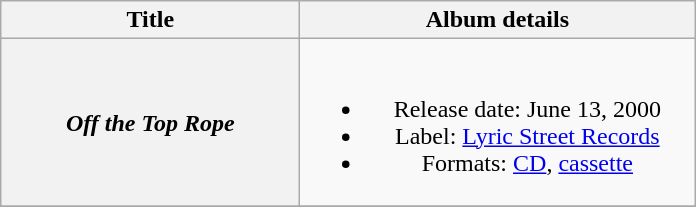<table class="wikitable plainrowheaders" style="text-align:center;">
<tr>
<th style="width:12em;">Title</th>
<th style="width:16em;">Album details</th>
</tr>
<tr>
<th scope="row"><em>Off the Top Rope</em></th>
<td><br><ul><li>Release date: June 13, 2000</li><li>Label: <a href='#'>Lyric Street Records</a></li><li>Formats: <a href='#'>CD</a>, <a href='#'>cassette</a></li></ul></td>
</tr>
<tr>
</tr>
</table>
